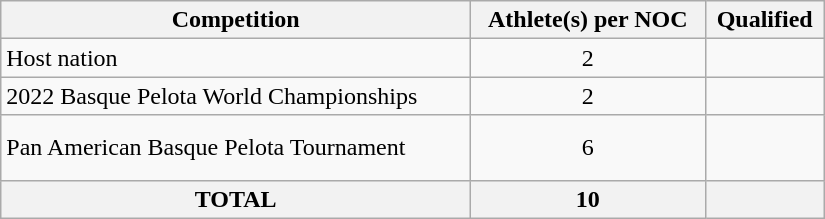<table class = "wikitable" width=550>
<tr>
<th>Competition</th>
<th>Athlete(s) per NOC</th>
<th>Qualified</th>
</tr>
<tr>
<td>Host nation</td>
<td align="center">2</td>
<td></td>
</tr>
<tr>
<td>2022 Basque Pelota World Championships</td>
<td align="center">2</td>
<td></td>
</tr>
<tr>
<td>Pan American Basque Pelota Tournament	</td>
<td align="center">6</td>
<td><br><br></td>
</tr>
<tr>
<th>TOTAL</th>
<th>10</th>
<th></th>
</tr>
</table>
